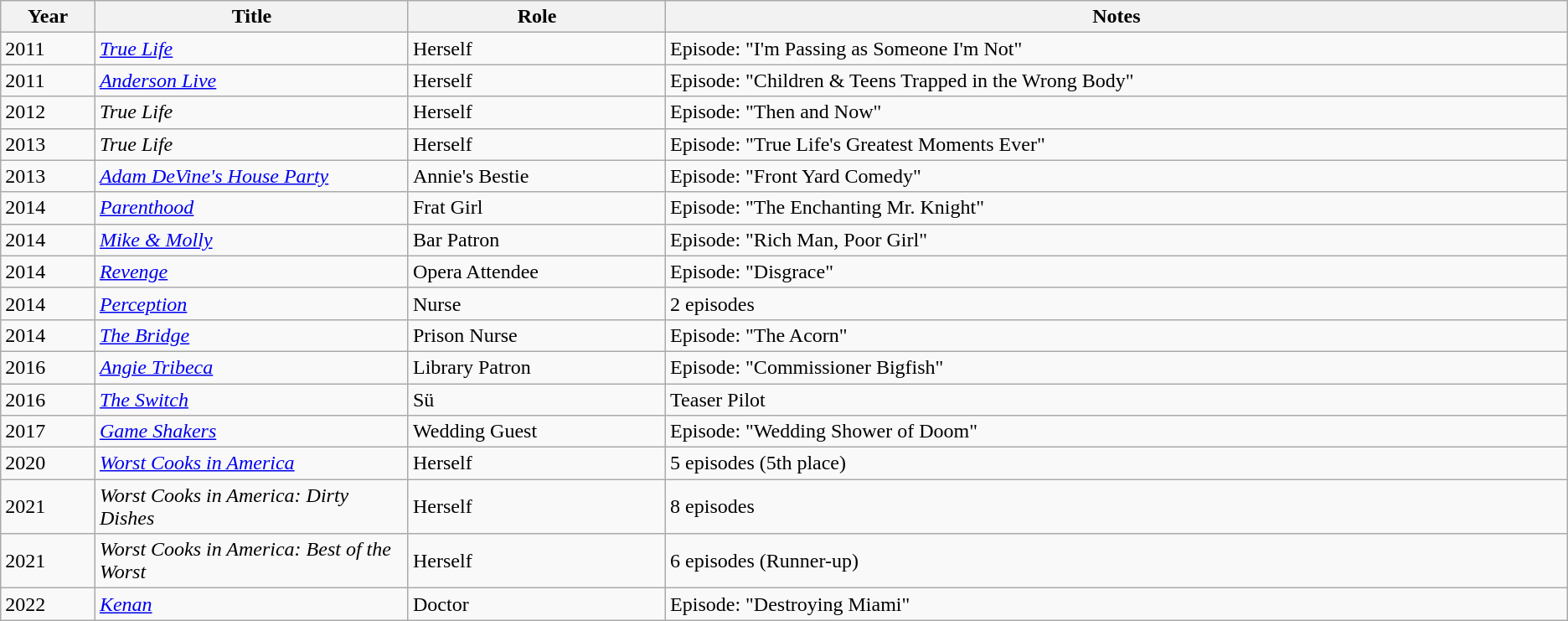<table class="wikitable sortable">
<tr>
<th>Year</th>
<th style="width:20%;">Title</th>
<th>Role</th>
<th class="unsortable">Notes</th>
</tr>
<tr>
<td>2011</td>
<td><em><a href='#'>True Life</a></em></td>
<td>Herself</td>
<td>Episode: "I'm Passing as Someone I'm Not"</td>
</tr>
<tr>
<td>2011</td>
<td><em><a href='#'>Anderson Live</a></em></td>
<td>Herself</td>
<td>Episode: "Children & Teens Trapped in the Wrong Body"</td>
</tr>
<tr>
<td>2012</td>
<td><em>True Life</em></td>
<td>Herself</td>
<td>Episode: "Then and Now"</td>
</tr>
<tr>
<td>2013</td>
<td><em>True Life</em></td>
<td>Herself</td>
<td>Episode: "True Life's Greatest Moments Ever"</td>
</tr>
<tr>
<td>2013</td>
<td><em><a href='#'>Adam DeVine's House Party</a></em></td>
<td>Annie's Bestie</td>
<td>Episode: "Front Yard Comedy"</td>
</tr>
<tr>
<td>2014</td>
<td><em><a href='#'>Parenthood</a></em></td>
<td>Frat Girl</td>
<td>Episode: "The Enchanting Mr. Knight"</td>
</tr>
<tr>
<td>2014</td>
<td><em><a href='#'>Mike & Molly</a></em></td>
<td>Bar Patron</td>
<td>Episode: "Rich Man, Poor Girl"</td>
</tr>
<tr>
<td>2014</td>
<td><em><a href='#'>Revenge</a></em></td>
<td>Opera Attendee</td>
<td>Episode: "Disgrace"</td>
</tr>
<tr>
<td>2014</td>
<td><em><a href='#'>Perception</a></em></td>
<td>Nurse</td>
<td>2 episodes</td>
</tr>
<tr>
<td>2014</td>
<td><em><a href='#'>The Bridge</a></em></td>
<td>Prison Nurse</td>
<td>Episode: "The Acorn"</td>
</tr>
<tr>
<td>2016</td>
<td><em><a href='#'>Angie Tribeca</a></em></td>
<td>Library Patron</td>
<td>Episode: "Commissioner Bigfish"</td>
</tr>
<tr>
<td>2016</td>
<td><em><a href='#'>The Switch</a></em></td>
<td>Sü</td>
<td>Teaser Pilot</td>
</tr>
<tr>
<td>2017</td>
<td><em><a href='#'>Game Shakers</a></em></td>
<td>Wedding Guest</td>
<td>Episode: "Wedding Shower of Doom"</td>
</tr>
<tr>
<td>2020</td>
<td><em><a href='#'>Worst Cooks in America</a></em></td>
<td>Herself</td>
<td>5 episodes (5th place)</td>
</tr>
<tr>
<td>2021</td>
<td><em>Worst Cooks in America: Dirty Dishes</em></td>
<td>Herself</td>
<td>8 episodes</td>
</tr>
<tr>
<td>2021</td>
<td><em>Worst Cooks in America: Best of the Worst</em></td>
<td>Herself</td>
<td>6 episodes (Runner-up)</td>
</tr>
<tr>
<td>2022</td>
<td><em><a href='#'>Kenan</a></em></td>
<td>Doctor</td>
<td>Episode: "Destroying Miami"</td>
</tr>
</table>
